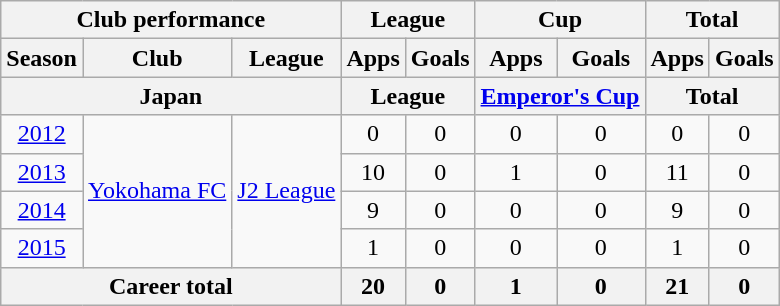<table class="wikitable" style="text-align:center">
<tr>
<th colspan=3>Club performance</th>
<th colspan=2>League</th>
<th colspan=2>Cup</th>
<th colspan=2>Total</th>
</tr>
<tr>
<th>Season</th>
<th>Club</th>
<th>League</th>
<th>Apps</th>
<th>Goals</th>
<th>Apps</th>
<th>Goals</th>
<th>Apps</th>
<th>Goals</th>
</tr>
<tr>
<th colspan=3>Japan</th>
<th colspan=2>League</th>
<th colspan=2><a href='#'>Emperor's Cup</a></th>
<th colspan=2>Total</th>
</tr>
<tr>
<td><a href='#'>2012</a></td>
<td rowspan="4"><a href='#'>Yokohama FC</a></td>
<td rowspan="4"><a href='#'>J2 League</a></td>
<td>0</td>
<td>0</td>
<td>0</td>
<td>0</td>
<td>0</td>
<td>0</td>
</tr>
<tr>
<td><a href='#'>2013</a></td>
<td>10</td>
<td>0</td>
<td>1</td>
<td>0</td>
<td>11</td>
<td>0</td>
</tr>
<tr>
<td><a href='#'>2014</a></td>
<td>9</td>
<td>0</td>
<td>0</td>
<td>0</td>
<td>9</td>
<td>0</td>
</tr>
<tr>
<td><a href='#'>2015</a></td>
<td>1</td>
<td>0</td>
<td>0</td>
<td>0</td>
<td>1</td>
<td>0</td>
</tr>
<tr>
<th colspan=3>Career total</th>
<th>20</th>
<th>0</th>
<th>1</th>
<th>0</th>
<th>21</th>
<th>0</th>
</tr>
</table>
